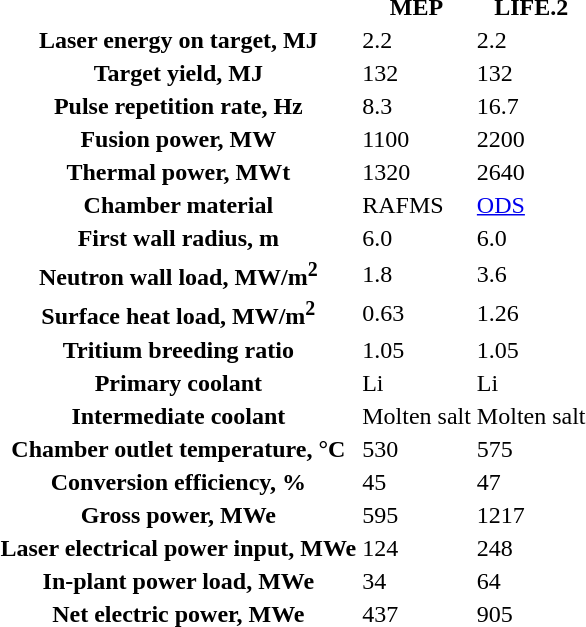<table>
<tr>
<th></th>
<th>MEP</th>
<th>LIFE.2</th>
</tr>
<tr>
<th>Laser energy on target, MJ</th>
<td>2.2</td>
<td>2.2</td>
</tr>
<tr>
<th>Target yield, MJ</th>
<td>132</td>
<td>132</td>
</tr>
<tr>
<th>Pulse repetition rate, Hz</th>
<td>8.3</td>
<td>16.7</td>
</tr>
<tr>
<th>Fusion power, MW</th>
<td>1100</td>
<td>2200</td>
</tr>
<tr>
<th>Thermal power, MWt</th>
<td>1320</td>
<td>2640</td>
</tr>
<tr>
<th>Chamber material</th>
<td>RAFMS</td>
<td><a href='#'>ODS</a></td>
</tr>
<tr>
<th>First wall radius, m</th>
<td>6.0</td>
<td>6.0</td>
</tr>
<tr>
<th>Neutron wall load, MW/m<sup>2</sup></th>
<td>1.8</td>
<td>3.6</td>
</tr>
<tr>
<th>Surface heat load, MW/m<sup>2</sup></th>
<td>0.63</td>
<td>1.26</td>
</tr>
<tr>
<th>Tritium breeding ratio</th>
<td>1.05</td>
<td>1.05</td>
</tr>
<tr>
<th>Primary coolant</th>
<td>Li</td>
<td>Li</td>
</tr>
<tr>
<th>Intermediate coolant</th>
<td>Molten salt</td>
<td>Molten salt</td>
</tr>
<tr>
<th>Chamber outlet temperature, °C</th>
<td>530</td>
<td>575</td>
</tr>
<tr>
<th>Conversion efficiency, %</th>
<td>45</td>
<td>47</td>
</tr>
<tr>
<th>Gross power, MWe</th>
<td>595</td>
<td>1217</td>
</tr>
<tr>
<th>Laser electrical power input, MWe</th>
<td>124</td>
<td>248</td>
</tr>
<tr>
<th>In-plant power load, MWe</th>
<td>34</td>
<td>64</td>
</tr>
<tr>
<th>Net electric power, MWe</th>
<td>437</td>
<td>905</td>
</tr>
</table>
